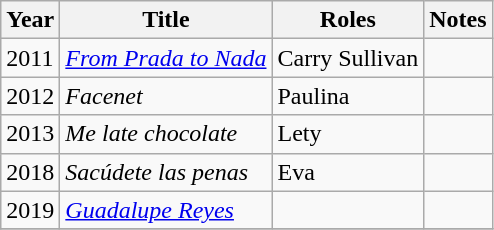<table class="wikitable sortable">
<tr>
<th>Year</th>
<th>Title</th>
<th>Roles</th>
<th>Notes</th>
</tr>
<tr>
<td>2011</td>
<td><em><a href='#'>From Prada to Nada</a></em></td>
<td>Carry Sullivan</td>
<td></td>
</tr>
<tr>
<td>2012</td>
<td><em>Facenet</em></td>
<td>Paulina</td>
<td></td>
</tr>
<tr>
<td>2013</td>
<td><em>Me late chocolate</em></td>
<td>Lety</td>
<td></td>
</tr>
<tr>
<td>2018</td>
<td><em>Sacúdete las penas</em></td>
<td>Eva</td>
<td></td>
</tr>
<tr>
<td>2019</td>
<td><em><a href='#'>Guadalupe Reyes</a></em></td>
<td></td>
<td></td>
</tr>
<tr>
</tr>
</table>
